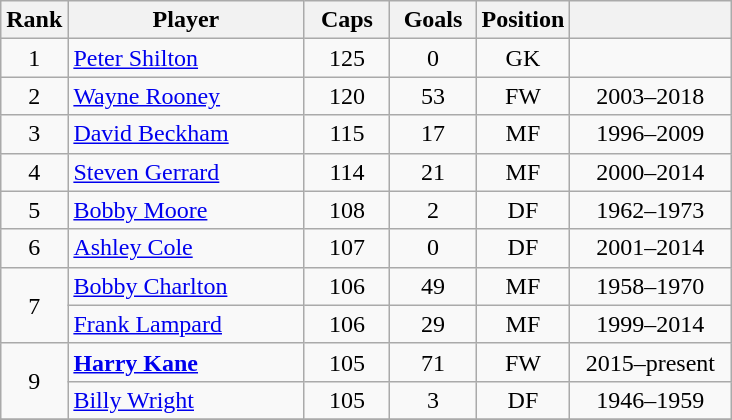<table class="wikitable sortable" style="text-align:center">
<tr>
<th style="width:30px;">Rank</th>
<th style="width:150px;">Player</th>
<th style="width:50px;">Caps</th>
<th style="width:50px;">Goals</th>
<th style="width:50px;">Position</th>
<th style="width:100px;"></th>
</tr>
<tr>
<td>1</td>
<td align="left"><a href='#'>Peter Shilton</a></td>
<td>125</td>
<td>0</td>
<td>GK</td>
<td></td>
</tr>
<tr>
<td>2</td>
<td align="left"><a href='#'>Wayne Rooney</a></td>
<td>120</td>
<td>53</td>
<td>FW</td>
<td>2003–2018</td>
</tr>
<tr>
<td>3</td>
<td align="left"><a href='#'>David Beckham</a></td>
<td>115</td>
<td>17</td>
<td>MF</td>
<td>1996–2009</td>
</tr>
<tr>
<td>4</td>
<td align="left"><a href='#'>Steven Gerrard</a></td>
<td>114</td>
<td>21</td>
<td>MF</td>
<td>2000–2014</td>
</tr>
<tr>
<td>5</td>
<td align="left"><a href='#'>Bobby Moore</a></td>
<td>108</td>
<td>2</td>
<td>DF</td>
<td>1962–1973</td>
</tr>
<tr>
<td>6</td>
<td align="left"><a href='#'>Ashley Cole</a></td>
<td>107</td>
<td>0</td>
<td>DF</td>
<td>2001–2014</td>
</tr>
<tr>
<td rowspan="2">7</td>
<td align="left"><a href='#'>Bobby Charlton</a></td>
<td>106</td>
<td>49</td>
<td>MF</td>
<td>1958–1970</td>
</tr>
<tr>
<td align="left"><a href='#'>Frank Lampard</a></td>
<td>106</td>
<td>29</td>
<td>MF</td>
<td>1999–2014</td>
</tr>
<tr>
<td rowspan="2">9</td>
<td align="left"><strong><a href='#'>Harry Kane</a></strong></td>
<td>105</td>
<td>71</td>
<td>FW</td>
<td>2015–present</td>
</tr>
<tr>
<td align="left"><a href='#'>Billy Wright</a></td>
<td>105</td>
<td>3</td>
<td>DF</td>
<td>1946–1959</td>
</tr>
<tr>
</tr>
</table>
